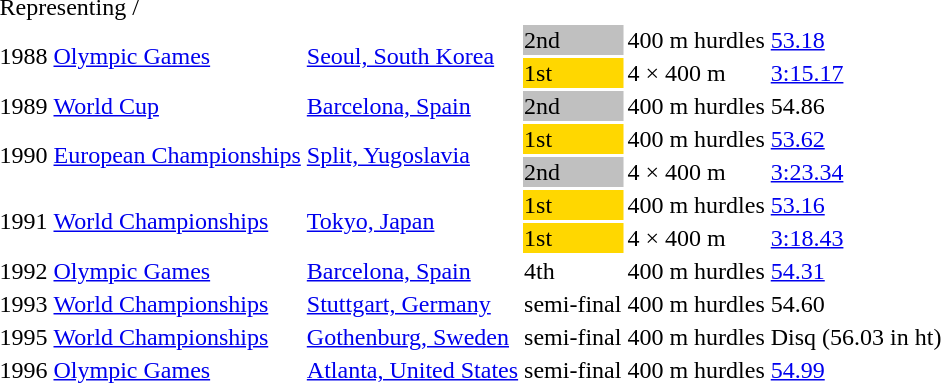<table>
<tr>
<td colspan="6">Representing  / </td>
</tr>
<tr>
<td rowspan=2>1988</td>
<td rowspan=2><a href='#'>Olympic Games</a></td>
<td rowspan=2><a href='#'>Seoul, South Korea</a></td>
<td bgcolor="silver">2nd</td>
<td>400 m hurdles</td>
<td><a href='#'>53.18</a></td>
</tr>
<tr>
<td bgcolor="gold">1st</td>
<td>4 × 400 m</td>
<td><a href='#'>3:15.17</a></td>
</tr>
<tr>
<td>1989</td>
<td><a href='#'>World Cup</a></td>
<td><a href='#'>Barcelona, Spain</a></td>
<td bgcolor="silver">2nd</td>
<td>400 m hurdles</td>
<td>54.86</td>
</tr>
<tr>
<td rowspan=2>1990</td>
<td rowspan=2><a href='#'>European Championships</a></td>
<td rowspan=2><a href='#'>Split, Yugoslavia</a></td>
<td bgcolor="gold">1st</td>
<td>400 m hurdles</td>
<td><a href='#'>53.62</a></td>
</tr>
<tr>
<td bgcolor="silver">2nd</td>
<td>4 × 400 m</td>
<td><a href='#'>3:23.34</a></td>
</tr>
<tr>
<td rowspan=2>1991</td>
<td rowspan=2><a href='#'>World Championships</a></td>
<td rowspan=2><a href='#'>Tokyo, Japan</a></td>
<td bgcolor="gold">1st</td>
<td>400 m hurdles</td>
<td><a href='#'>53.16</a></td>
</tr>
<tr>
<td bgcolor="gold">1st</td>
<td>4 × 400 m</td>
<td><a href='#'>3:18.43</a></td>
</tr>
<tr>
<td>1992</td>
<td><a href='#'>Olympic Games</a></td>
<td><a href='#'>Barcelona, Spain</a></td>
<td>4th</td>
<td>400 m hurdles</td>
<td><a href='#'>54.31</a></td>
</tr>
<tr>
<td>1993</td>
<td><a href='#'>World Championships</a></td>
<td><a href='#'>Stuttgart, Germany</a></td>
<td>semi-final</td>
<td>400 m hurdles</td>
<td>54.60</td>
</tr>
<tr>
<td>1995</td>
<td><a href='#'>World Championships</a></td>
<td><a href='#'>Gothenburg, Sweden</a></td>
<td>semi-final</td>
<td>400 m hurdles</td>
<td>Disq (56.03 in ht)</td>
</tr>
<tr>
<td>1996</td>
<td><a href='#'>Olympic Games</a></td>
<td><a href='#'>Atlanta, United States</a></td>
<td>semi-final</td>
<td>400 m hurdles</td>
<td><a href='#'>54.99</a></td>
</tr>
</table>
